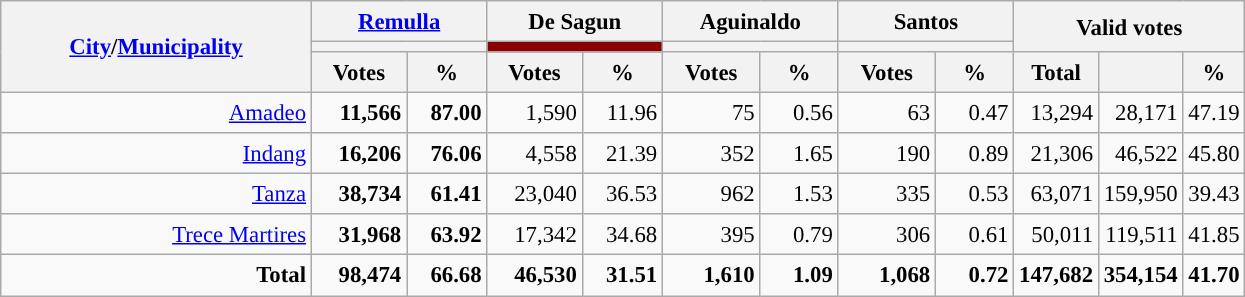<table class="wikitable collapsible" style="text-align:right; font-size:95%; line-height:20px;">
<tr>
<th rowspan="3" width="200"><a href='#'>City</a>/<a href='#'>Municipality</a></th>
<th colspan="2" width="110"><a href='#'>Remulla</a></th>
<th colspan="2" width="110">De Sagun</th>
<th colspan="2" width="110">Aguinaldo</th>
<th colspan="2" width="110">Santos</th>
<th colspan="3" rowspan="2">Valid votes</th>
</tr>
<tr>
<th colspan="2" style="background:"></th>
<th colspan="2" style="background:#8B0000"></th>
<th colspan="2" style="background:"></th>
<th colspan="2" style="background:"></th>
</tr>
<tr>
<th>Votes</th>
<th>%</th>
<th>Votes</th>
<th>%</th>
<th>Votes</th>
<th>%</th>
<th>Votes</th>
<th>%</th>
<th>Total</th>
<th></th>
<th>%</th>
</tr>
<tr>
<td><a href='#'>Amadeo</a></td>
<td style="background-color:#"><strong>11,566</strong></td>
<td style="background-color:#"><strong>87.00</strong></td>
<td>1,590</td>
<td>11.96</td>
<td>75</td>
<td>0.56</td>
<td>63</td>
<td>0.47</td>
<td>13,294</td>
<td>28,171</td>
<td>47.19</td>
</tr>
<tr>
<td><a href='#'>Indang</a></td>
<td style="background-color:#"><strong>16,206</strong></td>
<td style="background-color:#"><strong>76.06</strong></td>
<td>4,558</td>
<td>21.39</td>
<td>352</td>
<td>1.65</td>
<td>190</td>
<td>0.89</td>
<td>21,306</td>
<td>46,522</td>
<td>45.80</td>
</tr>
<tr>
<td><a href='#'>Tanza</a></td>
<td style="background-color:#"><strong>38,734</strong></td>
<td style="background-color:#"><strong>61.41</strong></td>
<td>23,040</td>
<td>36.53</td>
<td>962</td>
<td>1.53</td>
<td>335</td>
<td>0.53</td>
<td>63,071</td>
<td>159,950</td>
<td>39.43</td>
</tr>
<tr>
<td><a href='#'>Trece Martires</a></td>
<td style="background-color:#"><strong>31,968</strong></td>
<td style="background-color:#"><strong>63.92</strong></td>
<td>17,342</td>
<td>34.68</td>
<td>395</td>
<td>0.79</td>
<td>306</td>
<td>0.61</td>
<td>50,011</td>
<td>119,511</td>
<td>41.85</td>
</tr>
<tr>
<td><strong>Total</strong></td>
<td style="background-color:#"><strong>98,474</strong></td>
<td style="background-color:#"><strong>66.68</strong></td>
<td><strong>46,530</strong></td>
<td><strong>31.51</strong></td>
<td><strong>1,610</strong></td>
<td><strong>1.09</strong></td>
<td><strong>1,068</strong></td>
<td><strong>0.72</strong></td>
<td><strong>147,682</strong></td>
<td><strong>354,154</strong></td>
<td><strong>41.70</strong></td>
</tr>
</table>
